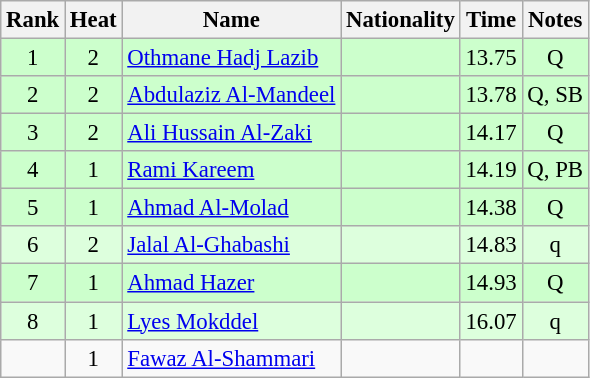<table class="wikitable sortable" style="text-align:center;font-size:95%">
<tr>
<th>Rank</th>
<th>Heat</th>
<th>Name</th>
<th>Nationality</th>
<th>Time</th>
<th>Notes</th>
</tr>
<tr bgcolor=ccffcc>
<td>1</td>
<td>2</td>
<td align=left><a href='#'>Othmane Hadj Lazib</a></td>
<td align=left></td>
<td>13.75</td>
<td>Q</td>
</tr>
<tr bgcolor=ccffcc>
<td>2</td>
<td>2</td>
<td align=left><a href='#'>Abdulaziz Al-Mandeel</a></td>
<td align=left></td>
<td>13.78</td>
<td>Q, SB</td>
</tr>
<tr bgcolor=ccffcc>
<td>3</td>
<td>2</td>
<td align=left><a href='#'>Ali Hussain Al-Zaki</a></td>
<td align=left></td>
<td>14.17</td>
<td>Q</td>
</tr>
<tr bgcolor=ccffcc>
<td>4</td>
<td>1</td>
<td align=left><a href='#'>Rami Kareem</a></td>
<td align=left></td>
<td>14.19</td>
<td>Q, PB</td>
</tr>
<tr bgcolor=ccffcc>
<td>5</td>
<td>1</td>
<td align=left><a href='#'>Ahmad Al-Molad</a></td>
<td align=left></td>
<td>14.38</td>
<td>Q</td>
</tr>
<tr bgcolor=ddffdd>
<td>6</td>
<td>2</td>
<td align=left><a href='#'>Jalal Al-Ghabashi</a></td>
<td align=left></td>
<td>14.83</td>
<td>q</td>
</tr>
<tr bgcolor=ccffcc>
<td>7</td>
<td>1</td>
<td align=left><a href='#'>Ahmad Hazer</a></td>
<td align=left></td>
<td>14.93</td>
<td>Q</td>
</tr>
<tr bgcolor=ddffdd>
<td>8</td>
<td>1</td>
<td align=left><a href='#'>Lyes Mokddel</a></td>
<td align=left></td>
<td>16.07</td>
<td>q</td>
</tr>
<tr>
<td></td>
<td>1</td>
<td align=left><a href='#'>Fawaz Al-Shammari</a></td>
<td align=left></td>
<td></td>
<td></td>
</tr>
</table>
